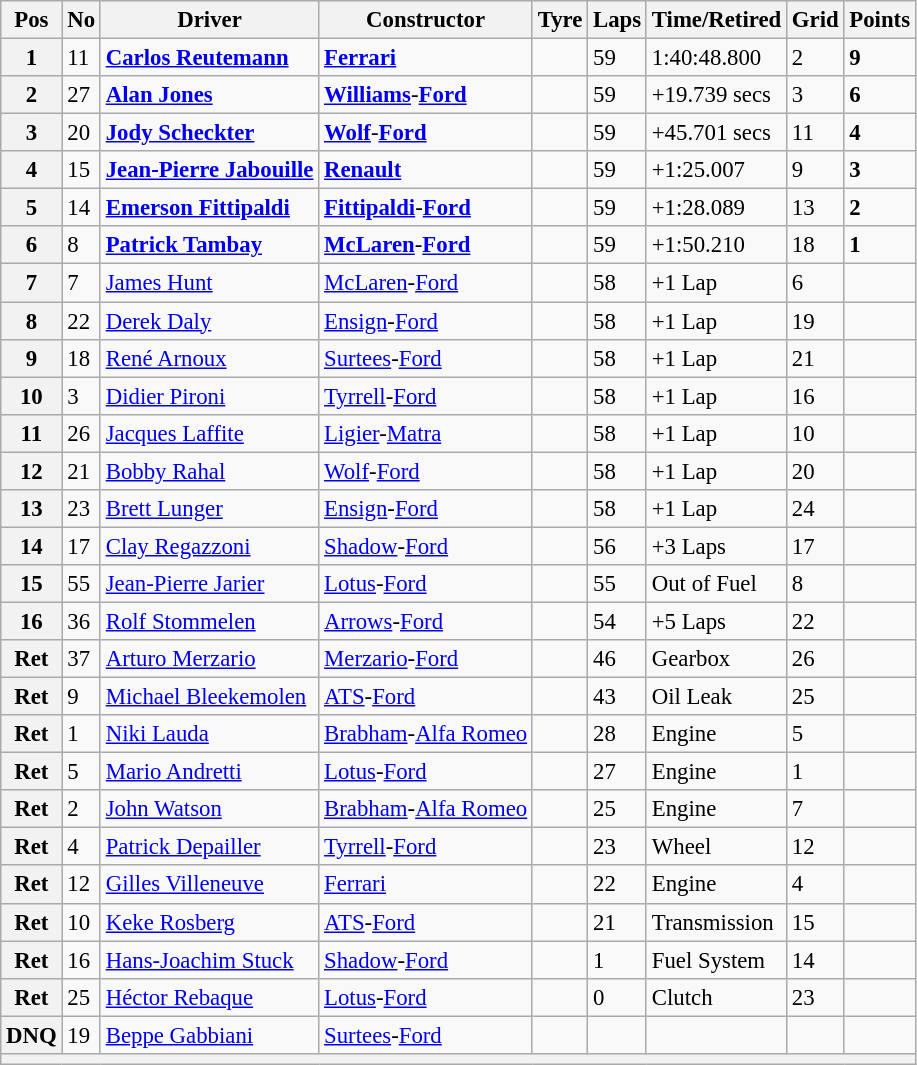<table class="wikitable" style="font-size: 95%;">
<tr>
<th>Pos</th>
<th>No</th>
<th>Driver</th>
<th>Constructor</th>
<th>Tyre</th>
<th>Laps</th>
<th>Time/Retired</th>
<th>Grid</th>
<th>Points</th>
</tr>
<tr>
<th>1</th>
<td>11</td>
<td> <strong><a href='#'>Carlos Reutemann</a></strong></td>
<td><strong><a href='#'>Ferrari</a></strong></td>
<td></td>
<td>59</td>
<td>1:40:48.800</td>
<td>2</td>
<td><strong>9</strong></td>
</tr>
<tr>
<th>2</th>
<td>27</td>
<td> <strong><a href='#'>Alan Jones</a></strong></td>
<td><strong><a href='#'>Williams</a></strong>-<strong><a href='#'>Ford</a></strong></td>
<td></td>
<td>59</td>
<td>+19.739 secs</td>
<td>3</td>
<td><strong>6</strong></td>
</tr>
<tr>
<th>3</th>
<td>20</td>
<td> <strong><a href='#'>Jody Scheckter</a></strong></td>
<td><strong><a href='#'>Wolf</a></strong>-<strong><a href='#'>Ford</a></strong></td>
<td></td>
<td>59</td>
<td>+45.701 secs</td>
<td>11</td>
<td><strong>4</strong></td>
</tr>
<tr>
<th>4</th>
<td>15</td>
<td> <strong><a href='#'>Jean-Pierre Jabouille</a></strong></td>
<td><strong><a href='#'>Renault</a></strong></td>
<td></td>
<td>59</td>
<td>+1:25.007</td>
<td>9</td>
<td><strong>3</strong></td>
</tr>
<tr>
<th>5</th>
<td>14</td>
<td> <strong><a href='#'>Emerson Fittipaldi</a></strong></td>
<td><strong><a href='#'>Fittipaldi</a></strong>-<strong><a href='#'>Ford</a></strong></td>
<td></td>
<td>59</td>
<td>+1:28.089</td>
<td>13</td>
<td><strong>2</strong></td>
</tr>
<tr>
<th>6</th>
<td>8</td>
<td> <strong><a href='#'>Patrick Tambay</a></strong></td>
<td><strong><a href='#'>McLaren</a></strong>-<strong><a href='#'>Ford</a></strong></td>
<td></td>
<td>59</td>
<td>+1:50.210</td>
<td>18</td>
<td><strong>1</strong></td>
</tr>
<tr>
<th>7</th>
<td>7</td>
<td> <a href='#'>James Hunt</a></td>
<td><a href='#'>McLaren</a>-<a href='#'>Ford</a></td>
<td></td>
<td>58</td>
<td>+1 Lap</td>
<td>6</td>
<td></td>
</tr>
<tr>
<th>8</th>
<td>22</td>
<td> <a href='#'>Derek Daly</a></td>
<td><a href='#'>Ensign</a>-<a href='#'>Ford</a></td>
<td></td>
<td>58</td>
<td>+1 Lap</td>
<td>19</td>
<td></td>
</tr>
<tr>
<th>9</th>
<td>18</td>
<td> <a href='#'>René Arnoux</a></td>
<td><a href='#'>Surtees</a>-<a href='#'>Ford</a></td>
<td></td>
<td>58</td>
<td>+1 Lap</td>
<td>21</td>
<td></td>
</tr>
<tr>
<th>10</th>
<td>3</td>
<td> <a href='#'>Didier Pironi</a></td>
<td><a href='#'>Tyrrell</a>-<a href='#'>Ford</a></td>
<td></td>
<td>58</td>
<td>+1 Lap</td>
<td>16</td>
<td></td>
</tr>
<tr>
<th>11</th>
<td>26</td>
<td> <a href='#'>Jacques Laffite</a></td>
<td><a href='#'>Ligier</a>-<a href='#'>Matra</a></td>
<td></td>
<td>58</td>
<td>+1 Lap</td>
<td>10</td>
<td></td>
</tr>
<tr>
<th>12</th>
<td>21</td>
<td> <a href='#'>Bobby Rahal</a></td>
<td><a href='#'>Wolf</a>-<a href='#'>Ford</a></td>
<td></td>
<td>58</td>
<td>+1 Lap</td>
<td>20</td>
<td></td>
</tr>
<tr>
<th>13</th>
<td>23</td>
<td> <a href='#'>Brett Lunger</a></td>
<td><a href='#'>Ensign</a>-<a href='#'>Ford</a></td>
<td></td>
<td>58</td>
<td>+1 Lap</td>
<td>24</td>
<td></td>
</tr>
<tr>
<th>14</th>
<td>17</td>
<td> <a href='#'>Clay Regazzoni</a></td>
<td><a href='#'>Shadow</a>-<a href='#'>Ford</a></td>
<td></td>
<td>56</td>
<td>+3 Laps</td>
<td>17</td>
<td></td>
</tr>
<tr>
<th>15</th>
<td>55</td>
<td> <a href='#'>Jean-Pierre Jarier</a></td>
<td><a href='#'>Lotus</a>-<a href='#'>Ford</a></td>
<td></td>
<td>55</td>
<td>Out of Fuel</td>
<td>8</td>
<td></td>
</tr>
<tr>
<th>16</th>
<td>36</td>
<td> <a href='#'>Rolf Stommelen</a></td>
<td><a href='#'>Arrows</a>-<a href='#'>Ford</a></td>
<td></td>
<td>54</td>
<td>+5 Laps</td>
<td>22</td>
<td></td>
</tr>
<tr>
<th>Ret</th>
<td>37</td>
<td> <a href='#'>Arturo Merzario</a></td>
<td><a href='#'>Merzario</a>-<a href='#'>Ford</a></td>
<td></td>
<td>46</td>
<td>Gearbox</td>
<td>26</td>
<td></td>
</tr>
<tr>
<th>Ret</th>
<td>9</td>
<td> <a href='#'>Michael Bleekemolen</a></td>
<td><a href='#'>ATS</a>-<a href='#'>Ford</a></td>
<td></td>
<td>43</td>
<td>Oil Leak</td>
<td>25</td>
<td></td>
</tr>
<tr>
<th>Ret</th>
<td>1</td>
<td> <a href='#'>Niki Lauda</a></td>
<td><a href='#'>Brabham</a>-<a href='#'>Alfa Romeo</a></td>
<td></td>
<td>28</td>
<td>Engine</td>
<td>5</td>
<td></td>
</tr>
<tr>
<th>Ret</th>
<td>5</td>
<td> <a href='#'>Mario Andretti</a></td>
<td><a href='#'>Lotus</a>-<a href='#'>Ford</a></td>
<td></td>
<td>27</td>
<td>Engine</td>
<td>1</td>
<td></td>
</tr>
<tr>
<th>Ret</th>
<td>2</td>
<td> <a href='#'>John Watson</a></td>
<td><a href='#'>Brabham</a>-<a href='#'>Alfa Romeo</a></td>
<td></td>
<td>25</td>
<td>Engine</td>
<td>7</td>
<td></td>
</tr>
<tr>
<th>Ret</th>
<td>4</td>
<td> <a href='#'>Patrick Depailler</a></td>
<td><a href='#'>Tyrrell</a>-<a href='#'>Ford</a></td>
<td></td>
<td>23</td>
<td>Wheel</td>
<td>12</td>
<td></td>
</tr>
<tr>
<th>Ret</th>
<td>12</td>
<td> <a href='#'>Gilles Villeneuve</a></td>
<td><a href='#'>Ferrari</a></td>
<td></td>
<td>22</td>
<td>Engine</td>
<td>4</td>
<td></td>
</tr>
<tr>
<th>Ret</th>
<td>10</td>
<td> <a href='#'>Keke Rosberg</a></td>
<td><a href='#'>ATS</a>-<a href='#'>Ford</a></td>
<td></td>
<td>21</td>
<td>Transmission</td>
<td>15</td>
<td></td>
</tr>
<tr>
<th>Ret</th>
<td>16</td>
<td> <a href='#'>Hans-Joachim Stuck</a></td>
<td><a href='#'>Shadow</a>-<a href='#'>Ford</a></td>
<td></td>
<td>1</td>
<td>Fuel System</td>
<td>14</td>
<td></td>
</tr>
<tr>
<th>Ret</th>
<td>25</td>
<td> <a href='#'>Héctor Rebaque</a></td>
<td><a href='#'>Lotus</a>-<a href='#'>Ford</a></td>
<td></td>
<td>0</td>
<td>Clutch</td>
<td>23</td>
<td></td>
</tr>
<tr>
<th>DNQ</th>
<td>19</td>
<td> <a href='#'>Beppe Gabbiani</a></td>
<td><a href='#'>Surtees</a>-<a href='#'>Ford</a></td>
<td></td>
<td></td>
<td></td>
<td></td>
<td></td>
</tr>
<tr>
<th colspan="9"></th>
</tr>
</table>
